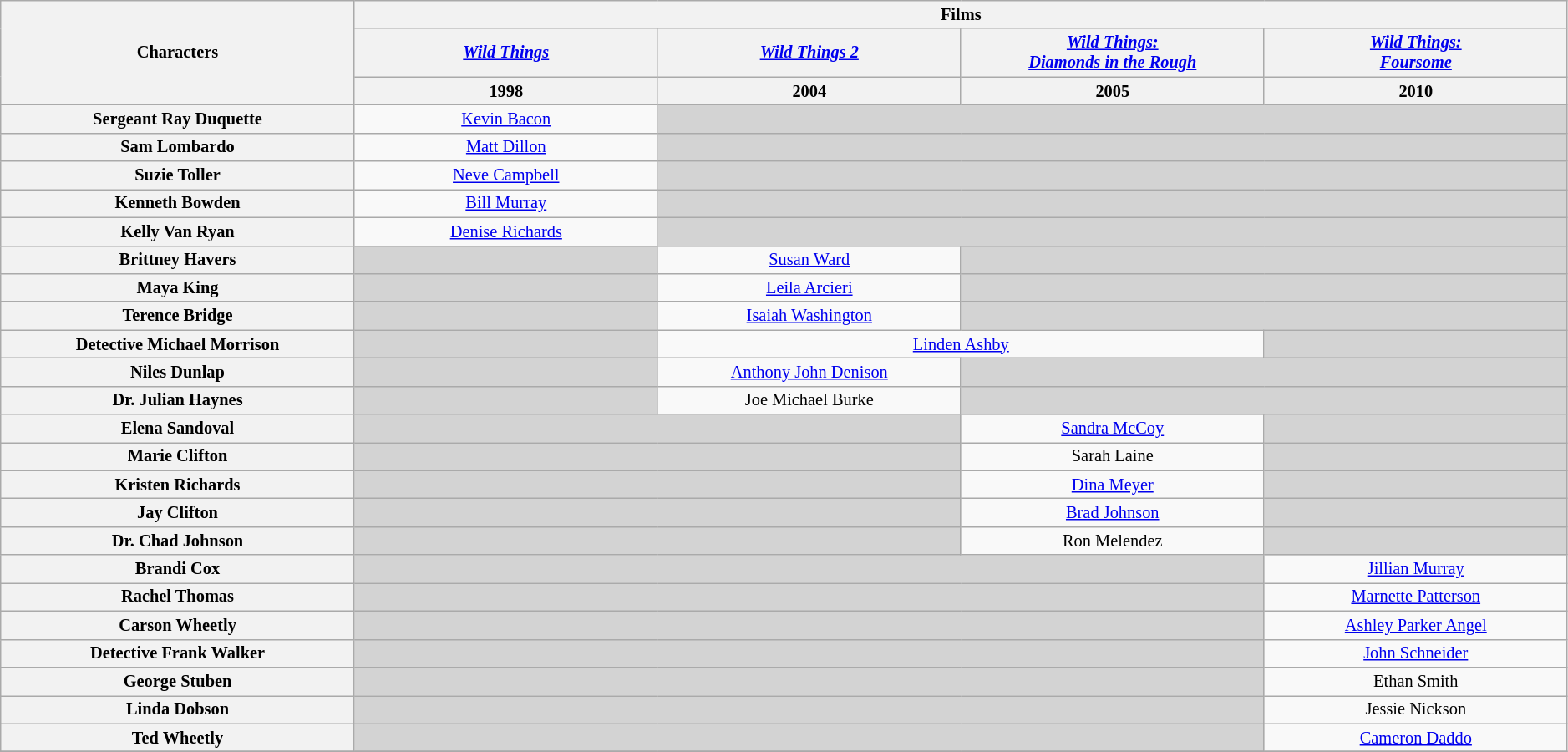<table class="wikitable" style="text-align:center; width:99%; font-size:85%">
<tr>
<th rowspan="3" style="width:14%;">Characters</th>
<th colspan="4">Films</th>
</tr>
<tr>
<th style="width:12%;"><em><a href='#'>Wild Things</a></em></th>
<th style="width:12%;"><em><a href='#'>Wild Things 2</a></em></th>
<th style="width:12%;"><em><a href='#'>Wild Things: <br> Diamonds in the Rough</a></em></th>
<th style="width:12%;"><em><a href='#'>Wild Things: <br> Foursome</a></em></th>
</tr>
<tr>
<th>1998</th>
<th>2004</th>
<th>2005</th>
<th>2010</th>
</tr>
<tr>
<th>Sergeant Ray Duquette</th>
<td><a href='#'>Kevin Bacon</a></td>
<td colspan="3" style="background:lightgrey;"> </td>
</tr>
<tr>
<th>Sam Lombardo</th>
<td><a href='#'>Matt Dillon</a></td>
<td colspan="3" style="background:lightgrey;"> </td>
</tr>
<tr>
<th>Suzie Toller</th>
<td><a href='#'>Neve Campbell</a></td>
<td colspan="3" style="background:lightgrey;"> </td>
</tr>
<tr>
<th>Kenneth Bowden</th>
<td><a href='#'>Bill Murray</a></td>
<td colspan="3" style="background:lightgrey;"> </td>
</tr>
<tr>
<th>Kelly Van Ryan</th>
<td><a href='#'>Denise Richards</a></td>
<td colspan="3" style="background:lightgrey;"> </td>
</tr>
<tr>
<th>Brittney Havers</th>
<td style="background:lightgrey;"> </td>
<td><a href='#'>Susan Ward</a></td>
<td colspan="2" style="background:lightgrey;"> </td>
</tr>
<tr>
<th>Maya King</th>
<td style="background:lightgrey;"> </td>
<td><a href='#'>Leila Arcieri</a></td>
<td colspan="2" style="background:lightgrey;"> </td>
</tr>
<tr>
<th>Terence Bridge</th>
<td style="background:lightgrey;"> </td>
<td><a href='#'>Isaiah Washington</a></td>
<td colspan="2" style="background:lightgrey;"> </td>
</tr>
<tr>
<th>Detective Michael Morrison</th>
<td style="background:lightgrey;"> </td>
<td colspan="2"><a href='#'>Linden Ashby</a></td>
<td style="background:lightgrey;"> </td>
</tr>
<tr>
<th>Niles Dunlap</th>
<td style="background:lightgrey;"> </td>
<td><a href='#'>Anthony John Denison</a></td>
<td colspan="2" style="background:lightgrey;"> </td>
</tr>
<tr>
<th>Dr. Julian Haynes</th>
<td style="background:lightgrey;"> </td>
<td>Joe Michael Burke</td>
<td colspan="2" style="background:lightgrey;"> </td>
</tr>
<tr>
<th>Elena Sandoval</th>
<td colspan="2" style="background:lightgrey;"> </td>
<td><a href='#'>Sandra McCoy</a></td>
<td style="background:lightgrey;"> </td>
</tr>
<tr>
<th>Marie Clifton</th>
<td colspan="2" style="background:lightgrey;"> </td>
<td>Sarah Laine</td>
<td style="background:lightgrey;"> </td>
</tr>
<tr>
<th>Kristen Richards</th>
<td colspan="2" style="background:lightgrey;"> </td>
<td><a href='#'>Dina Meyer</a></td>
<td style="background:lightgrey;"> </td>
</tr>
<tr>
<th>Jay Clifton</th>
<td colspan="2" style="background:lightgrey;"> </td>
<td><a href='#'>Brad Johnson</a></td>
<td style="background:lightgrey;"> </td>
</tr>
<tr>
<th>Dr. Chad Johnson</th>
<td colspan="2" style="background:lightgrey;"> </td>
<td>Ron Melendez</td>
<td style="background:lightgrey;"> </td>
</tr>
<tr>
<th>Brandi Cox</th>
<td colspan="3" style="background:lightgrey;"> </td>
<td><a href='#'>Jillian Murray</a></td>
</tr>
<tr>
<th>Rachel Thomas</th>
<td colspan="3" style="background:lightgrey;"> </td>
<td><a href='#'>Marnette Patterson</a></td>
</tr>
<tr>
<th>Carson Wheetly</th>
<td colspan="3" style="background:lightgrey;"> </td>
<td><a href='#'>Ashley Parker Angel</a></td>
</tr>
<tr>
<th>Detective Frank Walker</th>
<td colspan="3" style="background:lightgrey;"> </td>
<td><a href='#'>John Schneider</a></td>
</tr>
<tr>
<th>George Stuben</th>
<td colspan="3" style="background:lightgrey;"> </td>
<td>Ethan Smith</td>
</tr>
<tr>
<th>Linda Dobson</th>
<td colspan="3" style="background:lightgrey;"> </td>
<td>Jessie Nickson</td>
</tr>
<tr>
<th>Ted Wheetly</th>
<td colspan="3" style="background:lightgrey;"> </td>
<td><a href='#'>Cameron Daddo</a></td>
</tr>
<tr>
</tr>
</table>
